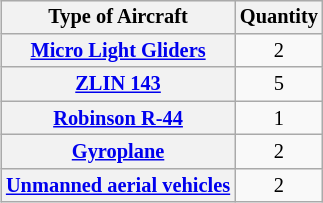<table style="text-align:center; float: right; font-size:85%; margin-left: 2em;" align="center" class="wikitable">
<tr>
<th>Type of Aircraft</th>
<th>Quantity</th>
</tr>
<tr>
<th><a href='#'>Micro Light Gliders</a></th>
<td>2</td>
</tr>
<tr>
<th><a href='#'>ZLIN 143</a></th>
<td>5</td>
</tr>
<tr>
<th><a href='#'>Robinson R-44</a></th>
<td>1</td>
</tr>
<tr>
<th><a href='#'>Gyroplane</a></th>
<td>2</td>
</tr>
<tr>
<th><a href='#'>Unmanned aerial vehicles</a></th>
<td>2</td>
</tr>
</table>
